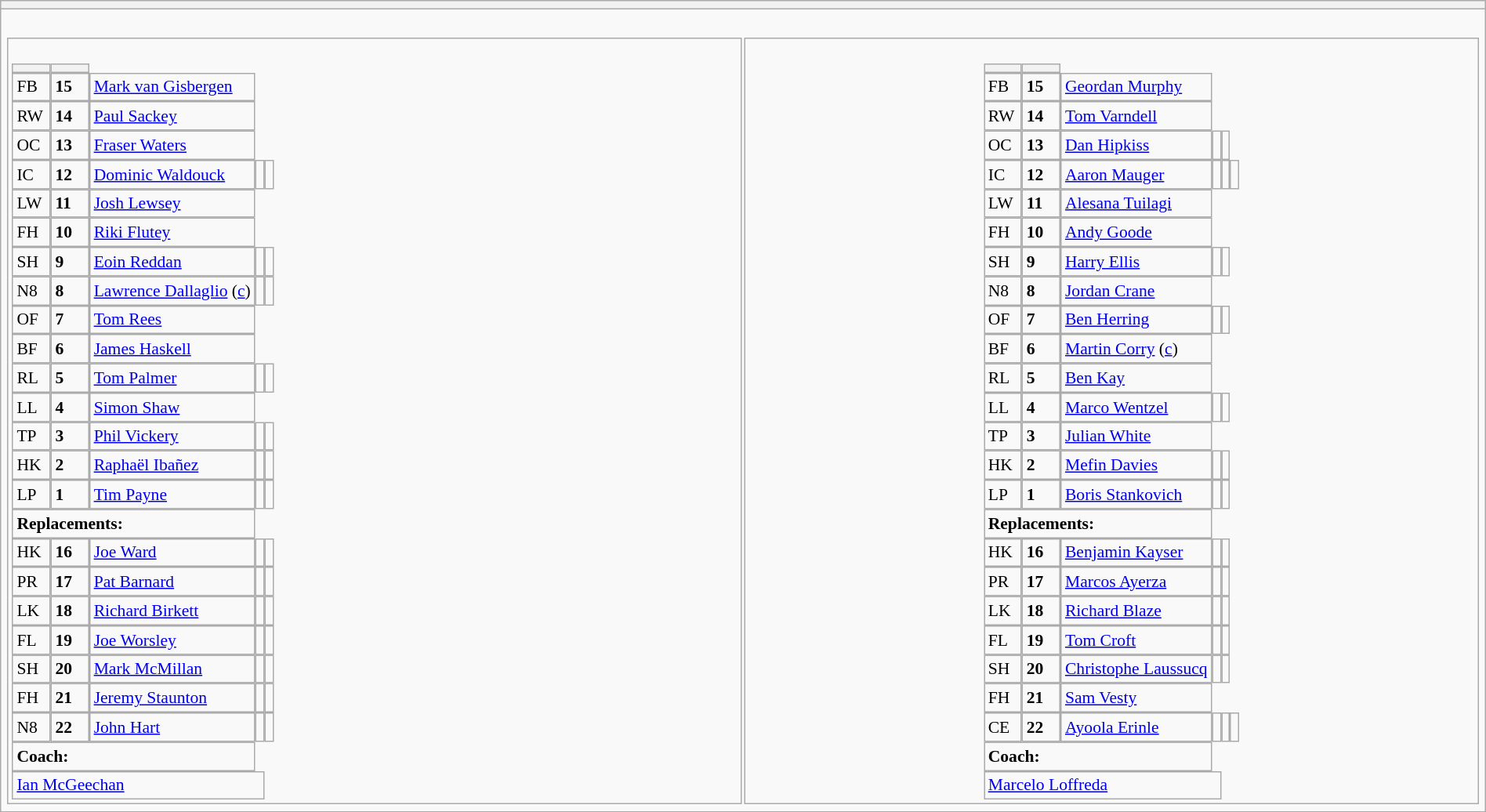<table style="width:100%" class="wikitable collapsible collapsed">
<tr>
<th></th>
</tr>
<tr>
<td><br>




<table width="100%">
<tr>
<td valign="top" width="50%"><br><table style="font-size: 90%" cellspacing="0" cellpadding="0">
<tr>
<th width="25"></th>
<th width="25"></th>
</tr>
<tr>
<td>FB</td>
<td><strong>15</strong></td>
<td> <a href='#'>Mark van Gisbergen</a></td>
</tr>
<tr>
<td>RW</td>
<td><strong>14</strong></td>
<td> <a href='#'>Paul Sackey</a></td>
</tr>
<tr>
<td>OC</td>
<td><strong>13</strong></td>
<td> <a href='#'>Fraser Waters</a></td>
</tr>
<tr>
<td>IC</td>
<td><strong>12</strong></td>
<td> <a href='#'>Dominic Waldouck</a></td>
<td></td>
<td></td>
</tr>
<tr>
<td>LW</td>
<td><strong>11</strong></td>
<td> <a href='#'>Josh Lewsey</a></td>
</tr>
<tr>
<td>FH</td>
<td><strong>10</strong></td>
<td> <a href='#'>Riki Flutey</a></td>
</tr>
<tr>
<td>SH</td>
<td><strong>9</strong></td>
<td> <a href='#'>Eoin Reddan</a></td>
<td></td>
<td></td>
</tr>
<tr>
<td>N8</td>
<td><strong>8</strong></td>
<td> <a href='#'>Lawrence Dallaglio</a> (<a href='#'>c</a>)</td>
<td></td>
<td></td>
</tr>
<tr>
<td>OF</td>
<td><strong>7</strong></td>
<td> <a href='#'>Tom Rees</a></td>
</tr>
<tr>
<td>BF</td>
<td><strong>6</strong></td>
<td> <a href='#'>James Haskell</a></td>
</tr>
<tr>
<td>RL</td>
<td><strong>5</strong></td>
<td> <a href='#'>Tom Palmer</a></td>
<td></td>
<td></td>
</tr>
<tr>
<td>LL</td>
<td><strong>4</strong></td>
<td> <a href='#'>Simon Shaw</a></td>
</tr>
<tr>
<td>TP</td>
<td><strong>3</strong></td>
<td> <a href='#'>Phil Vickery</a></td>
<td></td>
<td></td>
</tr>
<tr>
<td>HK</td>
<td><strong>2</strong></td>
<td> <a href='#'>Raphaël Ibañez</a></td>
<td></td>
<td></td>
</tr>
<tr>
<td>LP</td>
<td><strong>1</strong></td>
<td> <a href='#'>Tim Payne</a></td>
<td></td>
<td></td>
</tr>
<tr>
<td colspan=3><strong>Replacements:</strong></td>
</tr>
<tr>
<td>HK</td>
<td><strong>16</strong></td>
<td> <a href='#'>Joe Ward</a></td>
<td></td>
<td></td>
</tr>
<tr>
<td>PR</td>
<td><strong>17</strong></td>
<td> <a href='#'>Pat Barnard</a></td>
<td></td>
<td></td>
</tr>
<tr>
<td>LK</td>
<td><strong>18</strong></td>
<td> <a href='#'>Richard Birkett</a></td>
<td></td>
<td></td>
</tr>
<tr>
<td>FL</td>
<td><strong>19</strong></td>
<td> <a href='#'>Joe Worsley</a></td>
<td></td>
<td></td>
</tr>
<tr>
<td>SH</td>
<td><strong>20</strong></td>
<td> <a href='#'>Mark McMillan</a></td>
<td></td>
<td></td>
</tr>
<tr>
<td>FH</td>
<td><strong>21</strong></td>
<td> <a href='#'>Jeremy Staunton</a></td>
<td></td>
<td></td>
</tr>
<tr>
<td>N8</td>
<td><strong>22</strong></td>
<td> <a href='#'>John Hart</a></td>
<td></td>
<td></td>
</tr>
<tr>
<td colspan=3><strong>Coach:</strong></td>
</tr>
<tr>
<td colspan="4"> <a href='#'>Ian McGeechan</a></td>
</tr>
</table>
</td>
<td valign="top" width="50%"><br><table style="font-size: 90%" cellspacing="0" cellpadding="0" align="center">
<tr>
<th width="25"></th>
<th width="25"></th>
</tr>
<tr>
<td>FB</td>
<td><strong>15</strong></td>
<td> <a href='#'>Geordan Murphy</a></td>
</tr>
<tr>
<td>RW</td>
<td><strong>14</strong></td>
<td> <a href='#'>Tom Varndell</a></td>
</tr>
<tr>
<td>OC</td>
<td><strong>13</strong></td>
<td> <a href='#'>Dan Hipkiss</a></td>
<td></td>
<td></td>
</tr>
<tr>
<td>IC</td>
<td><strong>12</strong></td>
<td> <a href='#'>Aaron Mauger</a></td>
<td></td>
<td></td>
<td></td>
</tr>
<tr>
<td>LW</td>
<td><strong>11</strong></td>
<td> <a href='#'>Alesana Tuilagi</a></td>
</tr>
<tr>
<td>FH</td>
<td><strong>10</strong></td>
<td> <a href='#'>Andy Goode</a></td>
</tr>
<tr>
<td>SH</td>
<td><strong>9</strong></td>
<td> <a href='#'>Harry Ellis</a></td>
<td></td>
<td></td>
</tr>
<tr>
<td>N8</td>
<td><strong>8</strong></td>
<td> <a href='#'>Jordan Crane</a></td>
</tr>
<tr>
<td>OF</td>
<td><strong>7</strong></td>
<td> <a href='#'>Ben Herring</a></td>
<td></td>
<td></td>
</tr>
<tr>
<td>BF</td>
<td><strong>6</strong></td>
<td> <a href='#'>Martin Corry</a> (<a href='#'>c</a>)</td>
</tr>
<tr>
<td>RL</td>
<td><strong>5</strong></td>
<td> <a href='#'>Ben Kay</a></td>
</tr>
<tr>
<td>LL</td>
<td><strong>4</strong></td>
<td> <a href='#'>Marco Wentzel</a></td>
<td></td>
<td></td>
</tr>
<tr>
<td>TP</td>
<td><strong>3</strong></td>
<td> <a href='#'>Julian White</a></td>
</tr>
<tr>
<td>HK</td>
<td><strong>2</strong></td>
<td> <a href='#'>Mefin Davies</a></td>
<td></td>
<td></td>
</tr>
<tr>
<td>LP</td>
<td><strong>1</strong></td>
<td> <a href='#'>Boris Stankovich</a></td>
<td></td>
<td></td>
</tr>
<tr>
<td colspan=3><strong>Replacements:</strong></td>
</tr>
<tr>
<td>HK</td>
<td><strong>16</strong></td>
<td> <a href='#'>Benjamin Kayser</a></td>
<td></td>
<td></td>
</tr>
<tr>
<td>PR</td>
<td><strong>17</strong></td>
<td> <a href='#'>Marcos Ayerza</a></td>
<td></td>
<td></td>
</tr>
<tr>
<td>LK</td>
<td><strong>18</strong></td>
<td> <a href='#'>Richard Blaze</a></td>
<td></td>
<td></td>
</tr>
<tr>
<td>FL</td>
<td><strong>19</strong></td>
<td> <a href='#'>Tom Croft</a></td>
<td></td>
<td></td>
</tr>
<tr>
<td>SH</td>
<td><strong>20</strong></td>
<td> <a href='#'>Christophe Laussucq</a></td>
<td></td>
<td></td>
</tr>
<tr>
<td>FH</td>
<td><strong>21</strong></td>
<td> <a href='#'>Sam Vesty</a></td>
</tr>
<tr>
<td>CE</td>
<td><strong>22</strong></td>
<td> <a href='#'>Ayoola Erinle</a></td>
<td></td>
<td></td>
<td></td>
</tr>
<tr>
<td colspan=3><strong>Coach:</strong></td>
</tr>
<tr>
<td colspan="4"> <a href='#'>Marcelo Loffreda</a></td>
</tr>
</table>
</td>
</tr>
</table>
</td>
</tr>
</table>
